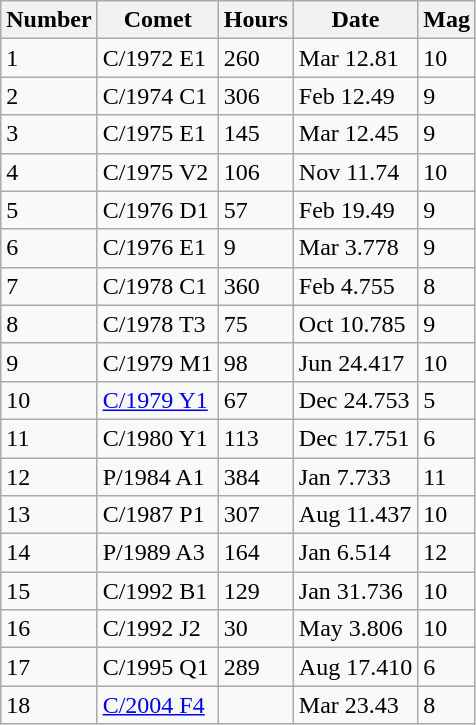<table class="wikitable">
<tr>
<th>Number</th>
<th>Comet</th>
<th>Hours</th>
<th>Date</th>
<th>Mag</th>
</tr>
<tr>
<td>1</td>
<td>C/1972 E1</td>
<td>260</td>
<td>Mar 12.81</td>
<td>10</td>
</tr>
<tr>
<td>2</td>
<td>C/1974 C1</td>
<td>306</td>
<td>Feb 12.49</td>
<td>9</td>
</tr>
<tr>
<td>3</td>
<td>C/1975 E1</td>
<td>145</td>
<td>Mar 12.45</td>
<td>9</td>
</tr>
<tr>
<td>4</td>
<td>C/1975 V2</td>
<td>106</td>
<td>Nov 11.74</td>
<td>10</td>
</tr>
<tr>
<td>5</td>
<td>C/1976 D1</td>
<td>57</td>
<td>Feb 19.49</td>
<td>9</td>
</tr>
<tr>
<td>6</td>
<td>C/1976 E1</td>
<td>9</td>
<td>Mar 3.778</td>
<td>9</td>
</tr>
<tr>
<td>7</td>
<td>C/1978 C1</td>
<td>360</td>
<td>Feb 4.755</td>
<td>8</td>
</tr>
<tr>
<td>8</td>
<td>C/1978 T3</td>
<td>75</td>
<td>Oct 10.785</td>
<td>9</td>
</tr>
<tr>
<td>9</td>
<td>C/1979 M1</td>
<td>98</td>
<td>Jun 24.417</td>
<td>10</td>
</tr>
<tr>
<td>10</td>
<td><a href='#'>C/1979 Y1</a></td>
<td>67</td>
<td>Dec 24.753</td>
<td>5</td>
</tr>
<tr>
<td>11</td>
<td>C/1980 Y1</td>
<td>113</td>
<td>Dec 17.751</td>
<td>6</td>
</tr>
<tr>
<td>12</td>
<td>P/1984 A1</td>
<td>384</td>
<td>Jan 7.733</td>
<td>11</td>
</tr>
<tr>
<td>13</td>
<td>C/1987 P1</td>
<td>307</td>
<td>Aug 11.437</td>
<td>10</td>
</tr>
<tr>
<td>14</td>
<td>P/1989 A3</td>
<td>164</td>
<td>Jan 6.514</td>
<td>12</td>
</tr>
<tr>
<td>15</td>
<td>C/1992 B1</td>
<td>129</td>
<td>Jan 31.736</td>
<td>10</td>
</tr>
<tr>
<td>16</td>
<td>C/1992 J2</td>
<td>30</td>
<td>May 3.806</td>
<td>10</td>
</tr>
<tr>
<td>17</td>
<td>C/1995 Q1</td>
<td>289</td>
<td>Aug 17.410</td>
<td>6</td>
</tr>
<tr>
<td>18</td>
<td><a href='#'>C/2004 F4</a></td>
<td></td>
<td>Mar 23.43</td>
<td>8</td>
</tr>
</table>
